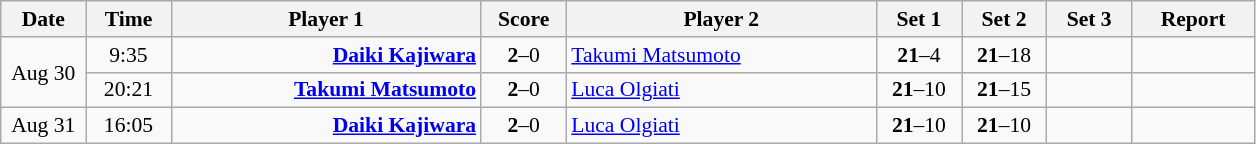<table class="nowrap wikitable" style="font-size:90%; text-align:center">
<tr>
<th width="50">Date</th>
<th width="50">Time</th>
<th width="200">Player 1</th>
<th width="50">Score</th>
<th width="200">Player 2</th>
<th width="50">Set 1</th>
<th width="50">Set 2</th>
<th width="50">Set 3</th>
<th width="75">Report</th>
</tr>
<tr>
<td rowspan="2">Aug 30</td>
<td>9:35</td>
<td align="right"><strong><a href='#'>Daiki Kajiwara</a> </strong></td>
<td><strong>2</strong>–0</td>
<td align="left"> <a href='#'>Takumi Matsumoto</a></td>
<td><strong>21</strong>–4</td>
<td><strong>21</strong>–18</td>
<td></td>
<td></td>
</tr>
<tr>
<td>20:21</td>
<td align="right"><strong><a href='#'>Takumi Matsumoto</a> </strong></td>
<td><strong>2</strong>–0</td>
<td align="left"> <a href='#'>Luca Olgiati</a></td>
<td><strong>21</strong>–10</td>
<td><strong>21</strong>–15</td>
<td></td>
<td></td>
</tr>
<tr>
<td>Aug 31</td>
<td>16:05</td>
<td align="right"><strong><a href='#'>Daiki Kajiwara</a> </strong></td>
<td><strong>2</strong>–0</td>
<td align="left"> <a href='#'>Luca Olgiati</a></td>
<td><strong>21</strong>–10</td>
<td><strong>21</strong>–10</td>
<td></td>
<td></td>
</tr>
</table>
